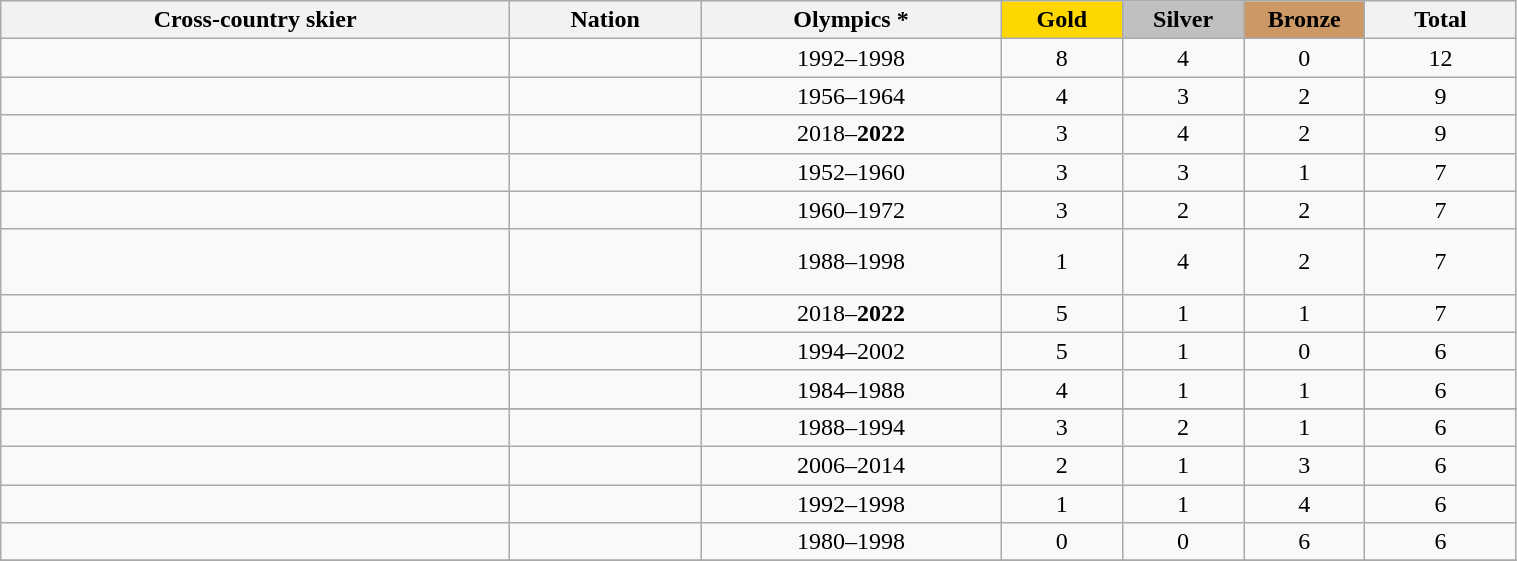<table class="wikitable plainrowheaders" width=80% style="text-align:center;">
<tr>
<th>Cross-country skier</th>
<th>Nation</th>
<th>Olympics *</th>
<th style="background-color: gold;width:8%"><strong>Gold</strong></th>
<th style="background-color: silver;width:8%"><strong>Silver</strong></th>
<th style="background-color: #cc9966;width:8%"><strong>Bronze</strong></th>
<th width:8%">Total</th>
</tr>
<tr>
<td align=left></td>
<td align=left></td>
<td>1992–1998</td>
<td>8</td>
<td>4</td>
<td>0</td>
<td>12</td>
</tr>
<tr>
<td align=left></td>
<td align=left></td>
<td>1956–1964</td>
<td>4</td>
<td>3</td>
<td>2</td>
<td>9</td>
</tr>
<tr>
<td align=left><strong></strong></td>
<td align=left><br> </td>
<td>2018–<strong>2022</strong></td>
<td>3</td>
<td>4</td>
<td>2</td>
<td>9</td>
</tr>
<tr>
<td align=left></td>
<td align=left></td>
<td>1952–1960</td>
<td>3</td>
<td>3</td>
<td>1</td>
<td>7</td>
</tr>
<tr>
<td align=left></td>
<td align=left></td>
<td>1960–1972</td>
<td>3</td>
<td>2</td>
<td>2</td>
<td>7</td>
</tr>
<tr>
<td align=left></td>
<td align=left><br><br></td>
<td>1988–1998</td>
<td>1</td>
<td>4</td>
<td>2</td>
<td>7</td>
</tr>
<tr>
<td align=left><strong></strong></td>
<td align=left></td>
<td>2018–<strong>2022</strong></td>
<td>5</td>
<td>1</td>
<td>1</td>
<td>7</td>
</tr>
<tr>
<td align=left></td>
<td align=left></td>
<td>1994–2002</td>
<td>5</td>
<td>1</td>
<td>0</td>
<td>6</td>
</tr>
<tr>
<td align=left></td>
<td align=left></td>
<td>1984–1988</td>
<td>4</td>
<td>1</td>
<td>1</td>
<td>6</td>
</tr>
<tr>
</tr>
<tr>
<td align=left></td>
<td align=left></td>
<td>1988–1994</td>
<td>3</td>
<td>2</td>
<td>1</td>
<td>6</td>
</tr>
<tr>
<td align=left></td>
<td align=left></td>
<td>2006–2014</td>
<td>2</td>
<td>1</td>
<td>3</td>
<td>6</td>
</tr>
<tr>
<td align=left></td>
<td align=left></td>
<td>1992–1998</td>
<td>1</td>
<td>1</td>
<td>4</td>
<td>6</td>
</tr>
<tr>
<td align=left></td>
<td align=left></td>
<td>1980–1998</td>
<td>0</td>
<td>0</td>
<td>6</td>
<td>6</td>
</tr>
<tr>
</tr>
</table>
